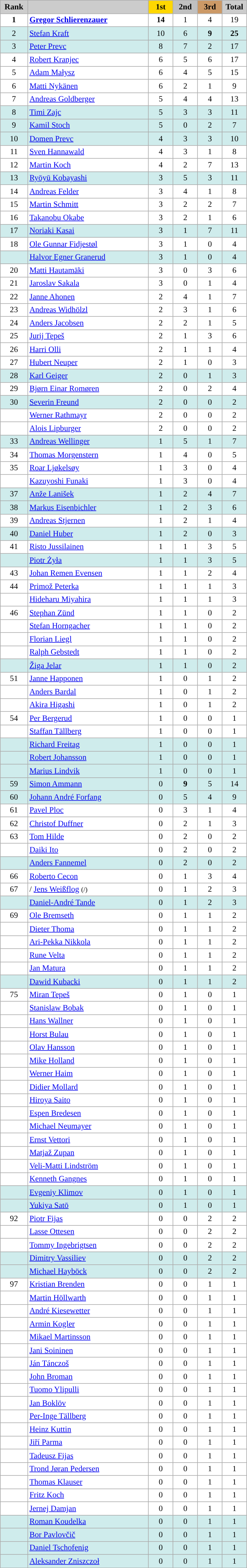<table class="wikitable plainrowheaders" style="background:#fff; font-size:86%; line-height:16px; border:grey solid 1px; border-collapse:collapse;">
<tr style="background:#ccc; text-align:center;">
<th style="background:#ccc;" width="40">Rank</th>
<th style="background:#ccc;" width="200"></th>
<th style="background:gold; width:10%">1st</th>
<th style="background:silver; width:10%">2nd</th>
<th style="background:#cc9966; width:10%">3rd</th>
<th style="background:#ccc;" width="35">Total</th>
</tr>
<tr style="text-align:center">
<td><strong>1</strong></td>
<td style="text-align:left"> <strong><a href='#'>Gregor Schlierenzauer</a></strong></td>
<td><strong>14</strong></td>
<td>1</td>
<td>4</td>
<td>19</td>
</tr>
<tr style="text-align:center; background:#CFECEC">
<td>2</td>
<td style="text-align:left"> <a href='#'>Stefan Kraft</a></td>
<td>10</td>
<td>6</td>
<td><strong>9</strong></td>
<td><strong>25</strong></td>
</tr>
<tr style="text-align:center; background:#CFECEC">
<td>3</td>
<td style="text-align:left"> <a href='#'>Peter Prevc</a></td>
<td>8</td>
<td>7</td>
<td>2</td>
<td>17</td>
</tr>
<tr style="text-align:center">
<td>4</td>
<td style="text-align:left"> <a href='#'>Robert Kranjec</a></td>
<td>6</td>
<td>5</td>
<td>6</td>
<td>17</td>
</tr>
<tr style="text-align:center">
<td>5</td>
<td style="text-align:left"> <a href='#'>Adam Małysz</a></td>
<td>6</td>
<td>4</td>
<td>5</td>
<td>15</td>
</tr>
<tr style="text-align:center">
<td>6</td>
<td style="text-align:left"> <a href='#'>Matti Nykänen</a></td>
<td>6</td>
<td>2</td>
<td>1</td>
<td>9</td>
</tr>
<tr style="text-align:center">
<td>7</td>
<td style="text-align:left"> <a href='#'>Andreas Goldberger</a></td>
<td>5</td>
<td>4</td>
<td>4</td>
<td>13</td>
</tr>
<tr style="text-align:center; background:#CFECEC">
<td>8</td>
<td style="text-align:left"> <a href='#'>Timi Zajc</a></td>
<td>5</td>
<td>3</td>
<td>3</td>
<td>11</td>
</tr>
<tr style="text-align:center; background:#CFECEC">
<td>9</td>
<td style="text-align:left"> <a href='#'>Kamil Stoch</a></td>
<td>5</td>
<td>0</td>
<td>2</td>
<td>7</td>
</tr>
<tr style="text-align:center; background:#CFECEC">
<td>10</td>
<td style="text-align:left"> <a href='#'>Domen Prevc</a></td>
<td>4</td>
<td>3</td>
<td>3</td>
<td>10</td>
</tr>
<tr style="text-align:center">
<td>11</td>
<td style="text-align:left"> <a href='#'>Sven Hannawald</a></td>
<td>4</td>
<td>3</td>
<td>1</td>
<td>8</td>
</tr>
<tr style="text-align:center">
<td>12</td>
<td style="text-align:left"> <a href='#'>Martin Koch</a></td>
<td>4</td>
<td>2</td>
<td>7</td>
<td>13</td>
</tr>
<tr style="text-align:center; background:#CFECEC">
<td>13</td>
<td style="text-align:left"> <a href='#'>Ryōyū Kobayashi</a></td>
<td>3</td>
<td>5</td>
<td>3</td>
<td>11</td>
</tr>
<tr style="text-align:center">
<td>14</td>
<td style="text-align:left"> <a href='#'>Andreas Felder</a></td>
<td>3</td>
<td>4</td>
<td>1</td>
<td>8</td>
</tr>
<tr style="text-align:center">
<td>15</td>
<td style="text-align:left"> <a href='#'>Martin Schmitt</a></td>
<td>3</td>
<td>2</td>
<td>2</td>
<td>7</td>
</tr>
<tr style="text-align:center">
<td>16</td>
<td style="text-align:left"> <a href='#'>Takanobu Okabe</a></td>
<td>3</td>
<td>2</td>
<td>1</td>
<td>6</td>
</tr>
<tr style="text-align:center; background:#CFECEC">
<td>17</td>
<td style="text-align:left"> <a href='#'>Noriaki Kasai</a></td>
<td>3</td>
<td>1</td>
<td>7</td>
<td>11</td>
</tr>
<tr style="text-align:center">
<td>18</td>
<td style="text-align:left"> <a href='#'>Ole Gunnar Fidjestøl</a></td>
<td>3</td>
<td>1</td>
<td>0</td>
<td>4</td>
</tr>
<tr style="text-align:center; background:#CFECEC">
<td></td>
<td style="text-align:left"> <a href='#'>Halvor Egner Granerud</a></td>
<td>3</td>
<td>1</td>
<td>0</td>
<td>4</td>
</tr>
<tr style="text-align:center">
<td>20</td>
<td style="text-align:left"> <a href='#'>Matti Hautamäki</a></td>
<td>3</td>
<td>0</td>
<td>3</td>
<td>6</td>
</tr>
<tr style="text-align:center">
<td>21</td>
<td style="text-align:left"> <a href='#'>Jaroslav Sakala</a></td>
<td>3</td>
<td>0</td>
<td>1</td>
<td>4</td>
</tr>
<tr style="text-align:center">
<td>22</td>
<td style="text-align:left"> <a href='#'>Janne Ahonen</a></td>
<td>2</td>
<td>4</td>
<td>1</td>
<td>7</td>
</tr>
<tr style="text-align:center">
<td>23</td>
<td style="text-align:left"> <a href='#'>Andreas Widhölzl</a></td>
<td>2</td>
<td>3</td>
<td>1</td>
<td>6</td>
</tr>
<tr style="text-align:center">
<td>24</td>
<td style="text-align:left"> <a href='#'>Anders Jacobsen</a></td>
<td>2</td>
<td>2</td>
<td>1</td>
<td>5</td>
</tr>
<tr style="text-align:center">
<td>25</td>
<td style="text-align:left"> <a href='#'>Jurij Tepeš</a></td>
<td>2</td>
<td>1</td>
<td>3</td>
<td>6</td>
</tr>
<tr style="text-align:center">
<td>26</td>
<td style="text-align:left"> <a href='#'>Harri Olli</a></td>
<td>2</td>
<td>1</td>
<td>1</td>
<td>4</td>
</tr>
<tr style="text-align:center">
<td>27</td>
<td style="text-align:left"> <a href='#'>Hubert Neuper</a></td>
<td>2</td>
<td>1</td>
<td>0</td>
<td>3</td>
</tr>
<tr style="text-align:center; background:#CFECEC">
<td>28</td>
<td style="text-align:left"> <a href='#'>Karl Geiger</a></td>
<td>2</td>
<td>0</td>
<td>1</td>
<td>3</td>
</tr>
<tr style="text-align:center">
<td>29</td>
<td style="text-align:left"> <a href='#'>Bjørn Einar Romøren</a></td>
<td>2</td>
<td>0</td>
<td>2</td>
<td>4</td>
</tr>
<tr style="text-align:center; background:#CFECEC">
<td>30</td>
<td style="text-align:left"> <a href='#'>Severin Freund</a></td>
<td>2</td>
<td>0</td>
<td>0</td>
<td>2</td>
</tr>
<tr style="text-align:center">
<td></td>
<td style="text-align:left"> <a href='#'>Werner Rathmayr</a></td>
<td>2</td>
<td>0</td>
<td>0</td>
<td>2</td>
</tr>
<tr style="text-align:center">
<td></td>
<td style="text-align:left"> <a href='#'>Alois Lipburger</a></td>
<td>2</td>
<td>0</td>
<td>0</td>
<td>2</td>
</tr>
<tr style="text-align:center; background:#CFECEC">
<td>33</td>
<td style="text-align:left"> <a href='#'>Andreas Wellinger</a></td>
<td>1</td>
<td>5</td>
<td>1</td>
<td>7</td>
</tr>
<tr style="text-align:center">
<td>34</td>
<td style="text-align:left"> <a href='#'>Thomas Morgenstern</a></td>
<td>1</td>
<td>4</td>
<td>0</td>
<td>5</td>
</tr>
<tr style="text-align:center">
<td>35</td>
<td style="text-align:left"> <a href='#'>Roar Ljøkelsøy</a></td>
<td>1</td>
<td>3</td>
<td>0</td>
<td>4</td>
</tr>
<tr style="text-align:center">
<td></td>
<td style="text-align:left"> <a href='#'>Kazuyoshi Funaki</a></td>
<td>1</td>
<td>3</td>
<td>0</td>
<td>4</td>
</tr>
<tr style="text-align:center; background:#CFECEC">
<td>37</td>
<td style="text-align:left"> <a href='#'>Anže Lanišek</a></td>
<td>1</td>
<td>2</td>
<td>4</td>
<td>7</td>
</tr>
<tr style="text-align:center; background:#CFECEC">
<td>38</td>
<td style="text-align:left"> <a href='#'>Markus Eisenbichler</a></td>
<td>1</td>
<td>2</td>
<td>3</td>
<td>6</td>
</tr>
<tr style="text-align:center">
<td>39</td>
<td style="text-align:left"> <a href='#'>Andreas Stjernen</a></td>
<td>1</td>
<td>2</td>
<td>1</td>
<td>4</td>
</tr>
<tr style="text-align:center; background:#CFECEC">
<td>40</td>
<td style="text-align:left"> <a href='#'>Daniel Huber</a></td>
<td>1</td>
<td>2</td>
<td>0</td>
<td>3</td>
</tr>
<tr style="text-align:center">
<td>41</td>
<td style="text-align:left"> <a href='#'>Risto Jussilainen</a></td>
<td>1</td>
<td>1</td>
<td>3</td>
<td>5</td>
</tr>
<tr style="text-align:center; background:#CFECEC">
<td></td>
<td style="text-align:left"> <a href='#'>Piotr Żyła</a></td>
<td>1</td>
<td>1</td>
<td>3</td>
<td>5</td>
</tr>
<tr style="text-align:center">
<td>43</td>
<td style="text-align:left"> <a href='#'>Johan Remen Evensen</a></td>
<td>1</td>
<td>1</td>
<td>2</td>
<td>4</td>
</tr>
<tr style="text-align:center">
<td>44</td>
<td style="text-align:left"> <a href='#'>Primož Peterka</a></td>
<td>1</td>
<td>1</td>
<td>1</td>
<td>3</td>
</tr>
<tr style="text-align:center">
<td></td>
<td style="text-align:left"> <a href='#'>Hideharu Miyahira</a></td>
<td>1</td>
<td>1</td>
<td>1</td>
<td>3</td>
</tr>
<tr style="text-align:center">
<td>46</td>
<td style="text-align:left"> <a href='#'>Stephan Zünd</a></td>
<td>1</td>
<td>1</td>
<td>0</td>
<td>2</td>
</tr>
<tr style="text-align:center">
<td></td>
<td style="text-align:left"> <a href='#'>Stefan Horngacher</a></td>
<td>1</td>
<td>1</td>
<td>0</td>
<td>2</td>
</tr>
<tr style="text-align:center">
<td></td>
<td style="text-align:left"> <a href='#'>Florian Liegl</a></td>
<td>1</td>
<td>1</td>
<td>0</td>
<td>2</td>
</tr>
<tr style="text-align:center">
<td></td>
<td style="text-align:left"> <a href='#'>Ralph Gebstedt</a></td>
<td>1</td>
<td>1</td>
<td>0</td>
<td>2</td>
</tr>
<tr style="text-align:center; background:#CFECEC">
<td></td>
<td style="text-align:left"> <a href='#'>Žiga Jelar</a></td>
<td>1</td>
<td>1</td>
<td>0</td>
<td>2</td>
</tr>
<tr style="text-align:center">
<td>51</td>
<td style="text-align:left"> <a href='#'>Janne Happonen</a></td>
<td>1</td>
<td>0</td>
<td>1</td>
<td>2</td>
</tr>
<tr style="text-align:center">
<td></td>
<td style="text-align:left"> <a href='#'>Anders Bardal</a></td>
<td>1</td>
<td>0</td>
<td>1</td>
<td>2</td>
</tr>
<tr style="text-align:center">
<td></td>
<td style="text-align:left"> <a href='#'>Akira Higashi</a></td>
<td>1</td>
<td>0</td>
<td>1</td>
<td>2</td>
</tr>
<tr style="text-align:center">
<td>54</td>
<td style="text-align:left"> <a href='#'>Per Bergerud</a></td>
<td>1</td>
<td>0</td>
<td>0</td>
<td>1</td>
</tr>
<tr style="text-align:center">
<td></td>
<td style="text-align:left"> <a href='#'>Staffan Tällberg</a></td>
<td>1</td>
<td>0</td>
<td>0</td>
<td>1</td>
</tr>
<tr style="text-align:center; background:#CFECEC">
<td></td>
<td style="text-align:left"> <a href='#'>Richard Freitag</a></td>
<td>1</td>
<td>0</td>
<td>0</td>
<td>1</td>
</tr>
<tr style="text-align:center; background:#CFECEC">
<td></td>
<td style="text-align:left"> <a href='#'>Robert Johansson</a></td>
<td>1</td>
<td>0</td>
<td>0</td>
<td>1</td>
</tr>
<tr style="text-align:center; background:#CFECEC">
<td></td>
<td style="text-align:left"> <a href='#'>Marius Lindvik</a></td>
<td>1</td>
<td>0</td>
<td>0</td>
<td>1</td>
</tr>
<tr style="text-align:center; background:#CFECEC">
<td>59</td>
<td style="text-align:left"> <a href='#'>Simon Ammann</a></td>
<td>0</td>
<td><strong>9</strong></td>
<td>5</td>
<td>14</td>
</tr>
<tr style="text-align:center; background:#CFECEC">
<td>60</td>
<td style="text-align:left"> <a href='#'>Johann André Forfang</a></td>
<td>0</td>
<td>5</td>
<td>4</td>
<td>9</td>
</tr>
<tr style="text-align:center">
<td>61</td>
<td style="text-align:left"> <a href='#'>Pavel Ploc</a></td>
<td>0</td>
<td>3</td>
<td>1</td>
<td>4</td>
</tr>
<tr style="text-align:center">
<td>62</td>
<td style="text-align:left"> <a href='#'>Christof Duffner</a></td>
<td>0</td>
<td>2</td>
<td>1</td>
<td>3</td>
</tr>
<tr style="text-align:center">
<td>63</td>
<td style="text-align:left"> <a href='#'>Tom Hilde</a></td>
<td>0</td>
<td>2</td>
<td>0</td>
<td>2</td>
</tr>
<tr style="text-align:center;">
<td></td>
<td style="text-align:left"> <a href='#'>Daiki Ito</a></td>
<td>0</td>
<td>2</td>
<td>0</td>
<td>2</td>
</tr>
<tr style="text-align:center; background:#CFECEC">
<td></td>
<td style="text-align:left"> <a href='#'>Anders Fannemel</a></td>
<td>0</td>
<td>2</td>
<td>0</td>
<td>2</td>
</tr>
<tr style="text-align:center">
<td>66</td>
<td style="text-align:left"> <a href='#'>Roberto Cecon</a></td>
<td>0</td>
<td>1</td>
<td>3</td>
<td>4</td>
</tr>
<tr style="text-align:center">
<td>67</td>
<td style="text-align:left">/ <a href='#'>Jens Weißflog</a> <small>(/)</small></td>
<td>0</td>
<td>1</td>
<td>2</td>
<td>3</td>
</tr>
<tr style="text-align:center; background:#CFECEC">
<td></td>
<td style="text-align:left"> <a href='#'>Daniel-André Tande</a></td>
<td>0</td>
<td>1</td>
<td>2</td>
<td>3</td>
</tr>
<tr style="text-align:center">
<td>69</td>
<td style="text-align:left"> <a href='#'>Ole Bremseth</a></td>
<td>0</td>
<td>1</td>
<td>1</td>
<td>2</td>
</tr>
<tr style="text-align:center">
<td></td>
<td style="text-align:left"> <a href='#'>Dieter Thoma</a></td>
<td>0</td>
<td>1</td>
<td>1</td>
<td>2</td>
</tr>
<tr style="text-align:center">
<td></td>
<td style="text-align:left"> <a href='#'>Ari-Pekka Nikkola</a></td>
<td>0</td>
<td>1</td>
<td>1</td>
<td>2</td>
</tr>
<tr style="text-align:center">
<td></td>
<td style="text-align:left"> <a href='#'>Rune Velta</a></td>
<td>0</td>
<td>1</td>
<td>1</td>
<td>2</td>
</tr>
<tr style="text-align:center">
<td></td>
<td style="text-align:left"> <a href='#'>Jan Matura</a></td>
<td>0</td>
<td>1</td>
<td>1</td>
<td>2</td>
</tr>
<tr style="text-align:center; background:#CFECEC">
<td></td>
<td style="text-align:left"> <a href='#'>Dawid Kubacki</a></td>
<td>0</td>
<td>1</td>
<td>1</td>
<td>2</td>
</tr>
<tr style="text-align:center">
<td>75</td>
<td style="text-align:left"> <a href='#'>Miran Tepeš</a></td>
<td>0</td>
<td>1</td>
<td>0</td>
<td>1</td>
</tr>
<tr style="text-align:center">
<td></td>
<td style="text-align:left"> <a href='#'>Stanislaw Bobak</a></td>
<td>0</td>
<td>1</td>
<td>0</td>
<td>1</td>
</tr>
<tr style="text-align:center">
<td></td>
<td style="text-align:left"> <a href='#'>Hans Wallner</a></td>
<td>0</td>
<td>1</td>
<td>0</td>
<td>1</td>
</tr>
<tr style="text-align:center">
<td></td>
<td style="text-align:left"> <a href='#'>Horst Bulau</a></td>
<td>0</td>
<td>1</td>
<td>0</td>
<td>1</td>
</tr>
<tr style="text-align:center">
<td></td>
<td style="text-align:left"> <a href='#'>Olav Hansson</a></td>
<td>0</td>
<td>1</td>
<td>0</td>
<td>1</td>
</tr>
<tr style="text-align:center">
<td></td>
<td style="text-align:left"> <a href='#'>Mike Holland</a></td>
<td>0</td>
<td>1</td>
<td>0</td>
<td>1</td>
</tr>
<tr style="text-align:center">
<td></td>
<td style="text-align:left"> <a href='#'>Werner Haim</a></td>
<td>0</td>
<td>1</td>
<td>0</td>
<td>1</td>
</tr>
<tr style="text-align:center">
<td></td>
<td style="text-align:left"> <a href='#'>Didier Mollard</a></td>
<td>0</td>
<td>1</td>
<td>0</td>
<td>1</td>
</tr>
<tr style="text-align:center">
<td></td>
<td style="text-align:left"> <a href='#'>Hiroya Saito</a></td>
<td>0</td>
<td>1</td>
<td>0</td>
<td>1</td>
</tr>
<tr style="text-align:center">
<td></td>
<td style="text-align:left"> <a href='#'>Espen Bredesen</a></td>
<td>0</td>
<td>1</td>
<td>0</td>
<td>1</td>
</tr>
<tr style="text-align:center">
<td></td>
<td style="text-align:left"> <a href='#'>Michael Neumayer</a></td>
<td>0</td>
<td>1</td>
<td>0</td>
<td>1</td>
</tr>
<tr style="text-align:center">
<td></td>
<td style="text-align:left"> <a href='#'>Ernst Vettori</a></td>
<td>0</td>
<td>1</td>
<td>0</td>
<td>1</td>
</tr>
<tr style="text-align:center">
<td></td>
<td style="text-align:left"> <a href='#'>Matjaž Zupan</a></td>
<td>0</td>
<td>1</td>
<td>0</td>
<td>1</td>
</tr>
<tr style="text-align:center">
<td></td>
<td style="text-align:left"> <a href='#'>Veli-Matti Lindström</a></td>
<td>0</td>
<td>1</td>
<td>0</td>
<td>1</td>
</tr>
<tr style="text-align:center">
<td></td>
<td style="text-align:left"> <a href='#'>Kenneth Gangnes</a></td>
<td>0</td>
<td>1</td>
<td>0</td>
<td>1</td>
</tr>
<tr style="text-align:center; background:#CFECEC">
<td></td>
<td style="text-align:left"> <a href='#'>Evgeniy Klimov</a></td>
<td>0</td>
<td>1</td>
<td>0</td>
<td>1</td>
</tr>
<tr style="text-align:center; background:#CFECEC">
<td></td>
<td style="text-align:left"> <a href='#'>Yukiya Satō</a></td>
<td>0</td>
<td>1</td>
<td>0</td>
<td>1</td>
</tr>
<tr style="text-align:center">
<td>92</td>
<td style="text-align:left"> <a href='#'>Piotr Fijas</a></td>
<td>0</td>
<td>0</td>
<td>2</td>
<td>2</td>
</tr>
<tr style="text-align:center">
<td></td>
<td style="text-align:left"> <a href='#'>Lasse Ottesen</a></td>
<td>0</td>
<td>0</td>
<td>2</td>
<td>2</td>
</tr>
<tr style="text-align:center">
<td></td>
<td style="text-align:left"> <a href='#'>Tommy Ingebrigtsen</a></td>
<td>0</td>
<td>0</td>
<td>2</td>
<td>2</td>
</tr>
<tr style="text-align:center; background:#CFECEC">
<td></td>
<td style="text-align:left"> <a href='#'>Dimitry Vassiliev</a></td>
<td>0</td>
<td>0</td>
<td>2</td>
<td>2</td>
</tr>
<tr style="text-align:center; background:#CFECEC">
<td></td>
<td style="text-align:left"> <a href='#'>Michael Hayböck</a></td>
<td>0</td>
<td>0</td>
<td>2</td>
<td>2</td>
</tr>
<tr style="text-align:center">
<td>97</td>
<td style="text-align:left"> <a href='#'>Kristian Brenden</a></td>
<td>0</td>
<td>0</td>
<td>1</td>
<td>1</td>
</tr>
<tr style="text-align:center">
<td></td>
<td style="text-align:left"> <a href='#'>Martin Höllwarth</a></td>
<td>0</td>
<td>0</td>
<td>1</td>
<td>1</td>
</tr>
<tr style="text-align:center">
<td></td>
<td style="text-align:left"> <a href='#'>André Kiesewetter</a></td>
<td>0</td>
<td>0</td>
<td>1</td>
<td>1</td>
</tr>
<tr style="text-align:center">
<td></td>
<td style="text-align:left"> <a href='#'>Armin Kogler</a></td>
<td>0</td>
<td>0</td>
<td>1</td>
<td>1</td>
</tr>
<tr style="text-align:center">
<td></td>
<td style="text-align:left"> <a href='#'>Mikael Martinsson</a></td>
<td>0</td>
<td>0</td>
<td>1</td>
<td>1</td>
</tr>
<tr style="text-align:center">
<td></td>
<td style="text-align:left"> <a href='#'>Jani Soininen</a></td>
<td>0</td>
<td>0</td>
<td>1</td>
<td>1</td>
</tr>
<tr style="text-align:center">
<td></td>
<td style="text-align:left"> <a href='#'>Ján Tánczoš</a></td>
<td>0</td>
<td>0</td>
<td>1</td>
<td>1</td>
</tr>
<tr style="text-align:center">
<td></td>
<td style="text-align:left"> <a href='#'>John Broman</a></td>
<td>0</td>
<td>0</td>
<td>1</td>
<td>1</td>
</tr>
<tr style="text-align:center">
<td></td>
<td style="text-align:left"> <a href='#'>Tuomo Ylipulli</a></td>
<td>0</td>
<td>0</td>
<td>1</td>
<td>1</td>
</tr>
<tr style="text-align:center">
<td></td>
<td style="text-align:left"> <a href='#'>Jan Boklöv</a></td>
<td>0</td>
<td>0</td>
<td>1</td>
<td>1</td>
</tr>
<tr style="text-align:center">
<td></td>
<td style="text-align:left"> <a href='#'>Per-Inge Tällberg</a></td>
<td>0</td>
<td>0</td>
<td>1</td>
<td>1</td>
</tr>
<tr style="text-align:center">
<td></td>
<td style="text-align:left"> <a href='#'>Heinz Kuttin</a></td>
<td>0</td>
<td>0</td>
<td>1</td>
<td>1</td>
</tr>
<tr style="text-align:center">
<td></td>
<td style="text-align:left"> <a href='#'>Jiří Parma</a></td>
<td>0</td>
<td>0</td>
<td>1</td>
<td>1</td>
</tr>
<tr style="text-align:center">
<td></td>
<td style="text-align:left"> <a href='#'>Tadeusz Fijas</a></td>
<td>0</td>
<td>0</td>
<td>1</td>
<td>1</td>
</tr>
<tr style="text-align:center">
<td></td>
<td style="text-align:left"> <a href='#'>Trond Jøran Pedersen</a></td>
<td>0</td>
<td>0</td>
<td>1</td>
<td>1</td>
</tr>
<tr style="text-align:center">
<td></td>
<td style="text-align:left"> <a href='#'>Thomas Klauser</a></td>
<td>0</td>
<td>0</td>
<td>1</td>
<td>1</td>
</tr>
<tr style="text-align:center">
<td></td>
<td style="text-align:left"> <a href='#'>Fritz Koch</a></td>
<td>0</td>
<td>0</td>
<td>1</td>
<td>1</td>
</tr>
<tr style="text-align:center">
<td></td>
<td style="text-align:left"> <a href='#'>Jernej Damjan</a></td>
<td>0</td>
<td>0</td>
<td>1</td>
<td>1</td>
</tr>
<tr style="text-align:center; background:#CFECEC">
<td></td>
<td style="text-align:left"> <a href='#'>Roman Koudelka</a></td>
<td>0</td>
<td>0</td>
<td>1</td>
<td>1</td>
</tr>
<tr style="text-align:center; background:#CFECEC">
<td></td>
<td style="text-align:left"> <a href='#'>Bor Pavlovčič</a></td>
<td>0</td>
<td>0</td>
<td>1</td>
<td>1</td>
</tr>
<tr style="text-align:center; background:#CFECEC">
<td></td>
<td style="text-align:left"> <a href='#'>Daniel Tschofenig</a></td>
<td>0</td>
<td>0</td>
<td>1</td>
<td>1</td>
</tr>
<tr style="text-align:center; background:#CFECEC">
<td></td>
<td style="text-align:left"> <a href='#'>Aleksander Zniszczoł</a></td>
<td>0</td>
<td>0</td>
<td>1</td>
<td>1</td>
</tr>
</table>
